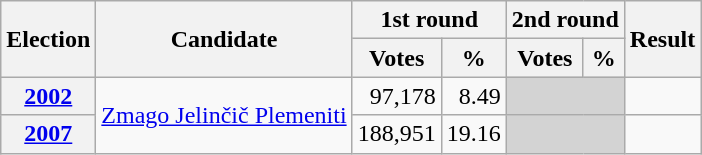<table class="wikitable" style="text-align:right">
<tr>
<th rowspan="2">Election</th>
<th rowspan="2">Candidate</th>
<th colspan="2">1st round</th>
<th colspan="2">2nd round</th>
<th rowspan="2">Result</th>
</tr>
<tr>
<th>Votes</th>
<th>%</th>
<th>Votes</th>
<th>%</th>
</tr>
<tr>
<th><a href='#'>2002</a></th>
<td rowspan="2" align="left"><a href='#'>Zmago Jelinčič Plemeniti</a></td>
<td>97,178</td>
<td>8.49</td>
<td colspan="2" style="background:lightgrey;"></td>
<td></td>
</tr>
<tr>
<th><a href='#'>2007</a></th>
<td>188,951</td>
<td>19.16</td>
<td colspan="2" style="background:lightgrey;"></td>
<td></td>
</tr>
</table>
